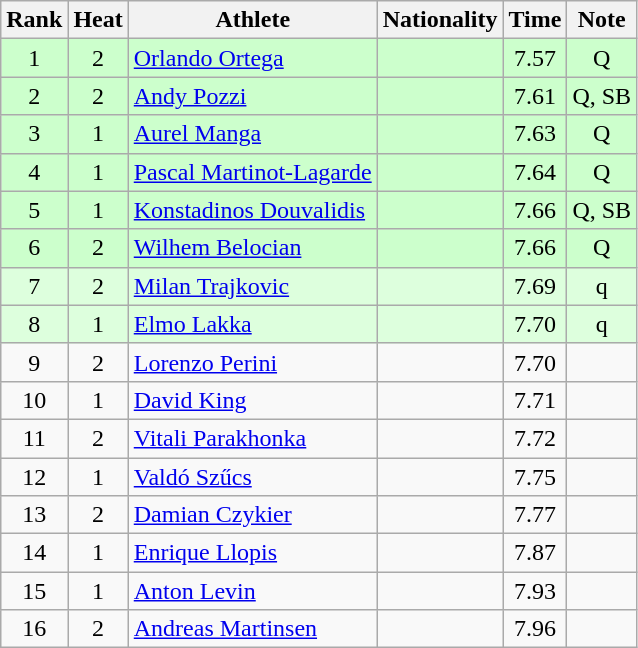<table class="wikitable sortable" style="text-align:center">
<tr>
<th>Rank</th>
<th>Heat</th>
<th>Athlete</th>
<th>Nationality</th>
<th>Time</th>
<th>Note</th>
</tr>
<tr bgcolor=ccffcc>
<td>1</td>
<td>2</td>
<td align=left><a href='#'>Orlando Ortega</a></td>
<td align=left></td>
<td>7.57</td>
<td>Q</td>
</tr>
<tr bgcolor=ccffcc>
<td>2</td>
<td>2</td>
<td align=left><a href='#'>Andy Pozzi</a></td>
<td align=left></td>
<td>7.61</td>
<td>Q, SB</td>
</tr>
<tr bgcolor=ccffcc>
<td>3</td>
<td>1</td>
<td align=left><a href='#'>Aurel Manga</a></td>
<td align=left></td>
<td>7.63</td>
<td>Q</td>
</tr>
<tr bgcolor=ccffcc>
<td>4</td>
<td>1</td>
<td align=left><a href='#'>Pascal Martinot-Lagarde</a></td>
<td align=left></td>
<td>7.64</td>
<td>Q</td>
</tr>
<tr bgcolor=ccffcc>
<td>5</td>
<td>1</td>
<td align=left><a href='#'>Konstadinos Douvalidis</a></td>
<td align=left></td>
<td>7.66</td>
<td>Q, SB</td>
</tr>
<tr bgcolor=ccffcc>
<td>6</td>
<td>2</td>
<td align=left><a href='#'>Wilhem Belocian</a></td>
<td align=left></td>
<td>7.66</td>
<td>Q</td>
</tr>
<tr bgcolor=ddffdd>
<td>7</td>
<td>2</td>
<td align=left><a href='#'>Milan Trajkovic</a></td>
<td align=left></td>
<td>7.69</td>
<td>q</td>
</tr>
<tr bgcolor=ddffdd>
<td>8</td>
<td>1</td>
<td align=left><a href='#'>Elmo Lakka</a></td>
<td align=left></td>
<td>7.70</td>
<td>q</td>
</tr>
<tr>
<td>9</td>
<td>2</td>
<td align=left><a href='#'>Lorenzo Perini</a></td>
<td align=left></td>
<td>7.70</td>
<td></td>
</tr>
<tr>
<td>10</td>
<td>1</td>
<td align=left><a href='#'>David King</a></td>
<td align=left></td>
<td>7.71</td>
<td></td>
</tr>
<tr>
<td>11</td>
<td>2</td>
<td align=left><a href='#'>Vitali Parakhonka</a></td>
<td align=left></td>
<td>7.72</td>
<td></td>
</tr>
<tr>
<td>12</td>
<td>1</td>
<td align=left><a href='#'>Valdó Szűcs</a></td>
<td align=left></td>
<td>7.75</td>
<td></td>
</tr>
<tr>
<td>13</td>
<td>2</td>
<td align=left><a href='#'>Damian Czykier</a></td>
<td align=left></td>
<td>7.77</td>
<td></td>
</tr>
<tr>
<td>14</td>
<td>1</td>
<td align=left><a href='#'>Enrique Llopis</a></td>
<td align=left></td>
<td>7.87</td>
<td></td>
</tr>
<tr>
<td>15</td>
<td>1</td>
<td align=left><a href='#'>Anton Levin</a></td>
<td align=left></td>
<td>7.93</td>
<td></td>
</tr>
<tr>
<td>16</td>
<td>2</td>
<td align=left><a href='#'>Andreas Martinsen</a></td>
<td align=left></td>
<td>7.96</td>
<td></td>
</tr>
</table>
